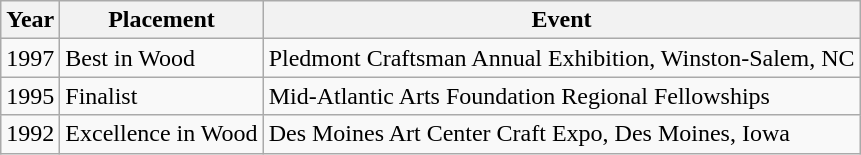<table class="wikitable sortable">
<tr>
<th>Year</th>
<th>Placement</th>
<th>Event</th>
</tr>
<tr>
<td>1997</td>
<td>Best in Wood</td>
<td>Pledmont Craftsman Annual Exhibition, Winston-Salem, NC</td>
</tr>
<tr>
<td>1995</td>
<td>Finalist</td>
<td>Mid-Atlantic Arts Foundation Regional Fellowships</td>
</tr>
<tr>
<td>1992</td>
<td>Excellence in Wood</td>
<td>Des Moines Art Center Craft Expo, Des Moines, Iowa</td>
</tr>
</table>
